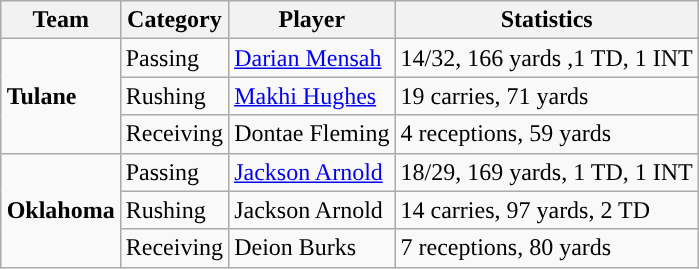<table class="wikitable" style="float: right;">
<tr>
<th>Team</th>
<th>Category</th>
<th>Player</th>
<th>Statistics</th>
</tr>
<tr>
<td rowspan=3><strong>Tulane</strong></td>
<td>Passing</td>
<td><a href='#'>Darian Mensah</a></td>
<td>14/32, 166 yards ,1 TD, 1 INT</td>
</tr>
<tr>
<td>Rushing</td>
<td><a href='#'>Makhi Hughes</a></td>
<td>19 carries, 71 yards</td>
</tr>
<tr>
<td>Receiving</td>
<td>Dontae Fleming</td>
<td>4 receptions, 59 yards</td>
</tr>
<tr>
<td rowspan=3><strong>Oklahoma</strong></td>
<td>Passing</td>
<td><a href='#'>Jackson Arnold</a></td>
<td>18/29, 169 yards, 1 TD, 1 INT</td>
</tr>
<tr>
<td>Rushing</td>
<td>Jackson Arnold</td>
<td>14 carries, 97 yards, 2 TD</td>
</tr>
<tr>
<td>Receiving</td>
<td>Deion Burks</td>
<td>7 receptions, 80 yards</td>
</tr>
</table>
